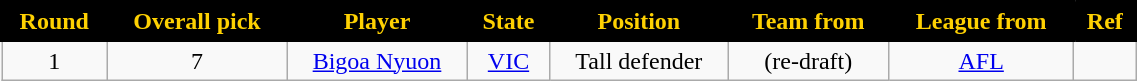<table class="wikitable" style="text-align:center; font-size:100%; width:60%">
<tr>
<th style="background:black; color:#FED102; border: solid black 2px;">Round</th>
<th style="background:black; color:#FED102; border: solid black 2px;">Overall pick</th>
<th style="background:black; color:#FED102; border: solid black 2px;">Player</th>
<th style="background:black; color:#FED102; border: solid black 2px;">State</th>
<th style="background:black; color:#FED102; border: solid black 2px;">Position</th>
<th style="background:black; color:#FED102; border: solid black 2px;">Team from</th>
<th style="background:black; color:#FED102; border: solid black 2px;">League from</th>
<th style="background:black; color:#FED102; border: solid black 2px;">Ref</th>
</tr>
<tr>
<td>1</td>
<td>7</td>
<td><a href='#'>Bigoa Nyuon</a></td>
<td><a href='#'>VIC</a></td>
<td>Tall defender</td>
<td> (re-draft)</td>
<td><a href='#'>AFL</a></td>
<td></td>
</tr>
</table>
